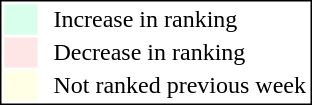<table style="border:1px solid black; float:right;">
<tr>
<td style="background:#D8FFEB; width:20px;"></td>
<td> </td>
<td>Increase in ranking</td>
</tr>
<tr>
<td style="background:#FFE6E6; width:20px;"></td>
<td> </td>
<td>Decrease in ranking</td>
</tr>
<tr>
<td style="background:#FFFFE6; width:20px;"></td>
<td> </td>
<td>Not ranked previous week</td>
</tr>
</table>
